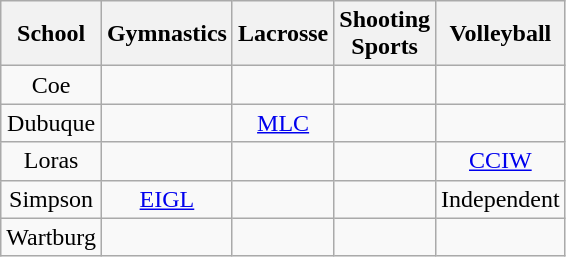<table class="wikitable" style="text-align:center">
<tr>
<th>School</th>
<th>Gymnastics</th>
<th>Lacrosse</th>
<th>Shooting<br>Sports</th>
<th>Volleyball</th>
</tr>
<tr>
<td>Coe</td>
<td></td>
<td></td>
<td></td>
<td></td>
</tr>
<tr>
<td>Dubuque</td>
<td></td>
<td><a href='#'>MLC</a></td>
<td></td>
<td></td>
</tr>
<tr>
<td>Loras</td>
<td></td>
<td></td>
<td></td>
<td><a href='#'>CCIW</a></td>
</tr>
<tr>
<td>Simpson</td>
<td><a href='#'>EIGL</a></td>
<td></td>
<td></td>
<td>Independent</td>
</tr>
<tr>
<td>Wartburg</td>
<td></td>
<td></td>
<td></td>
<td></td>
</tr>
</table>
